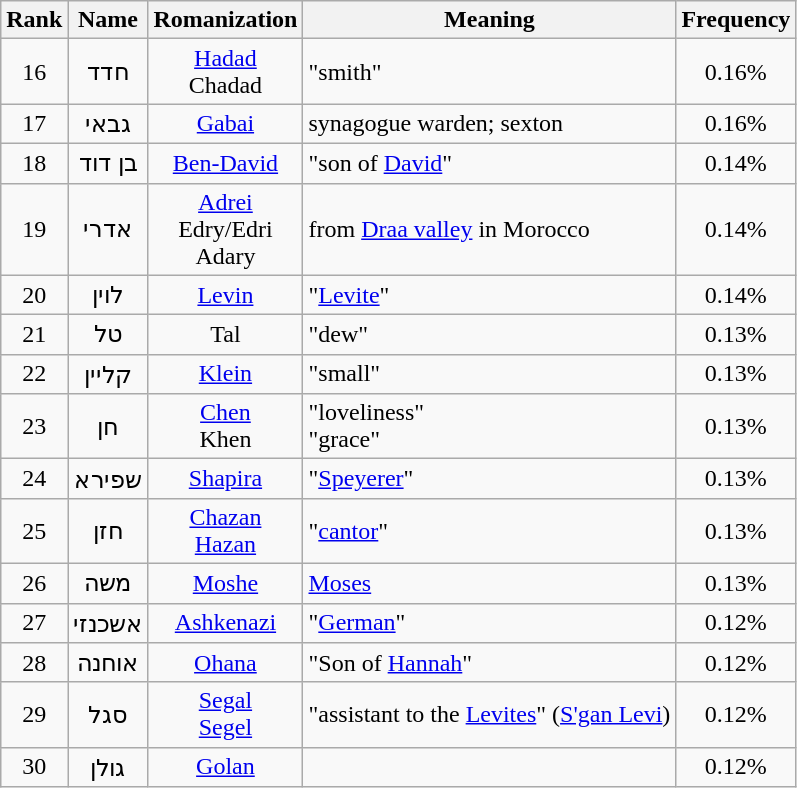<table class="wikitable" style="text-align: center;">
<tr>
<th>Rank</th>
<th>Name</th>
<th>Romanization</th>
<th>Meaning</th>
<th>Frequency</th>
</tr>
<tr>
<td>16</td>
<td>חדד</td>
<td><a href='#'>Hadad</a><br>Chadad</td>
<td style="text-align: left;">"smith"</td>
<td>0.16%</td>
</tr>
<tr>
<td>17</td>
<td>גבאי</td>
<td><a href='#'>Gabai</a></td>
<td style="text-align: left;">synagogue warden; sexton</td>
<td>0.16%</td>
</tr>
<tr>
<td>18</td>
<td>בן דוד</td>
<td><a href='#'>Ben-David</a></td>
<td style="text-align: left;">"son of <a href='#'>David</a>"</td>
<td>0.14%</td>
</tr>
<tr>
<td>19</td>
<td>אדרי</td>
<td><a href='#'>Adrei</a><br>Edry/Edri<br>Adary</td>
<td style="text-align: left;">from <a href='#'>Draa valley</a> in Morocco</td>
<td>0.14%</td>
</tr>
<tr>
<td>20</td>
<td>לוין</td>
<td><a href='#'>Levin</a></td>
<td style="text-align: left;">"<a href='#'>Levite</a>"</td>
<td>0.14%</td>
</tr>
<tr>
<td>21</td>
<td>טל</td>
<td>Tal</td>
<td style="text-align: left;">"dew"</td>
<td>0.13%</td>
</tr>
<tr>
<td>22</td>
<td>קליין</td>
<td><a href='#'>Klein</a></td>
<td style="text-align: left;">"small"</td>
<td>0.13%</td>
</tr>
<tr>
<td>23</td>
<td>חן</td>
<td><a href='#'>Chen</a><br>Khen</td>
<td style="text-align: left;">"loveliness"<br>"grace"</td>
<td>0.13%</td>
</tr>
<tr>
<td>24</td>
<td>שפירא</td>
<td><a href='#'>Shapira</a></td>
<td style="text-align: left;">"<a href='#'>Speyerer</a>"</td>
<td>0.13%</td>
</tr>
<tr>
<td>25</td>
<td>חזן</td>
<td><a href='#'>Chazan</a><br><a href='#'>Hazan</a></td>
<td style="text-align: left;">"<a href='#'>cantor</a>"</td>
<td>0.13%</td>
</tr>
<tr>
<td>26</td>
<td>משה</td>
<td><a href='#'>Moshe</a></td>
<td style="text-align: left;"><a href='#'>Moses</a></td>
<td>0.13%</td>
</tr>
<tr>
<td>27</td>
<td>אשכנזי</td>
<td><a href='#'>Ashkenazi</a></td>
<td style="text-align: left;">"<a href='#'>German</a>"</td>
<td>0.12%</td>
</tr>
<tr>
<td>28</td>
<td>אוחנה</td>
<td><a href='#'>Ohana</a></td>
<td style="text-align: left;">"Son of <a href='#'>Hannah</a>"</td>
<td>0.12%</td>
</tr>
<tr>
<td>29</td>
<td>סגל</td>
<td><a href='#'>Segal</a><br><a href='#'>Segel</a></td>
<td style="text-align: left;">"assistant to the <a href='#'>Levites</a>" (<a href='#'>S'gan Levi</a>)</td>
<td>0.12%</td>
</tr>
<tr>
<td>30</td>
<td>גולן</td>
<td><a href='#'>Golan</a></td>
<td></td>
<td>0.12%</td>
</tr>
</table>
